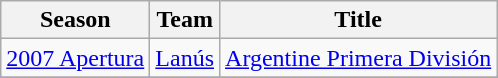<table class="wikitable">
<tr>
<th>Season</th>
<th>Team</th>
<th>Title</th>
</tr>
<tr>
<td><a href='#'>2007 Apertura</a></td>
<td><a href='#'>Lanús</a></td>
<td><a href='#'>Argentine Primera División</a></td>
</tr>
<tr>
</tr>
</table>
